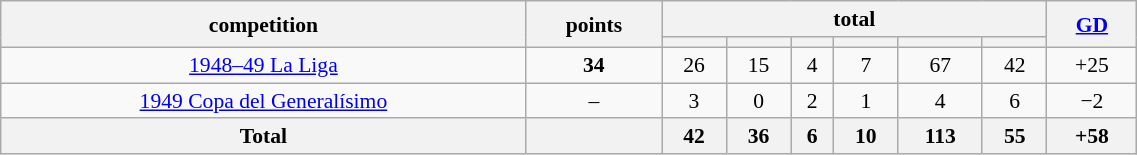<table class="wikitable" style="font-size:90%;width:60%;float:left;text-align:center;">
<tr>
<th rowspan="2">competition</th>
<th rowspan="2">points</th>
<th colspan="6">total</th>
<th rowspan="2"><a href='#'>GD</a></th>
</tr>
<tr>
<th></th>
<th></th>
<th></th>
<th></th>
<th></th>
<th></th>
</tr>
<tr>
<td><a href='#'>1948–49 La Liga</a></td>
<td><strong>34</strong></td>
<td>26</td>
<td>15</td>
<td>4</td>
<td>7</td>
<td>67</td>
<td>42</td>
<td>+25</td>
</tr>
<tr>
<td><a href='#'>1949 Copa del Generalísimo</a></td>
<td>–</td>
<td>3</td>
<td>0</td>
<td>2</td>
<td>1</td>
<td>4</td>
<td>6</td>
<td>−2</td>
</tr>
<tr>
<th>Total</th>
<th></th>
<th>42</th>
<th>36</th>
<th>6</th>
<th>10</th>
<th>113</th>
<th>55</th>
<th>+58</th>
</tr>
</table>
